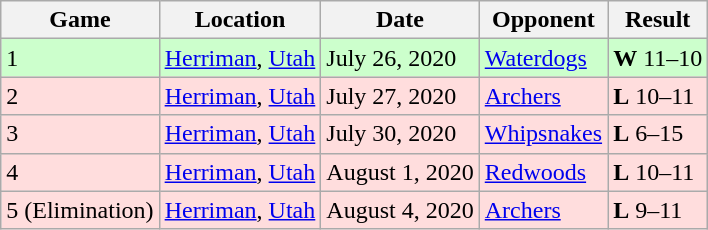<table class="wikitable">
<tr>
<th>Game</th>
<th>Location</th>
<th>Date</th>
<th>Opponent</th>
<th>Result</th>
</tr>
<tr bgcolor="#CCFFCC">
<td>1</td>
<td><a href='#'>Herriman</a>, <a href='#'>Utah</a></td>
<td>July 26, 2020</td>
<td><a href='#'>Waterdogs</a></td>
<td><strong>W</strong> 11–10</td>
</tr>
<tr bgcolor="#FFDDDD">
<td>2</td>
<td><a href='#'>Herriman</a>, <a href='#'>Utah</a></td>
<td>July 27, 2020</td>
<td><a href='#'>Archers</a></td>
<td><strong>L</strong> 10–11</td>
</tr>
<tr bgcolor="#FFDDDD">
<td>3</td>
<td><a href='#'>Herriman</a>, <a href='#'>Utah</a></td>
<td>July 30, 2020</td>
<td><a href='#'>Whipsnakes</a></td>
<td><strong>L</strong> 6–15</td>
</tr>
<tr bgcolor="#FFDDDD">
<td>4</td>
<td><a href='#'>Herriman</a>, <a href='#'>Utah</a></td>
<td>August 1, 2020</td>
<td><a href='#'>Redwoods</a></td>
<td><strong>L</strong> 10–11</td>
</tr>
<tr bgcolor="#FFDDDD">
<td>5 (Elimination)</td>
<td><a href='#'>Herriman</a>, <a href='#'>Utah</a></td>
<td>August 4, 2020</td>
<td><a href='#'>Archers</a></td>
<td><strong>L</strong> 9–11</td>
</tr>
</table>
